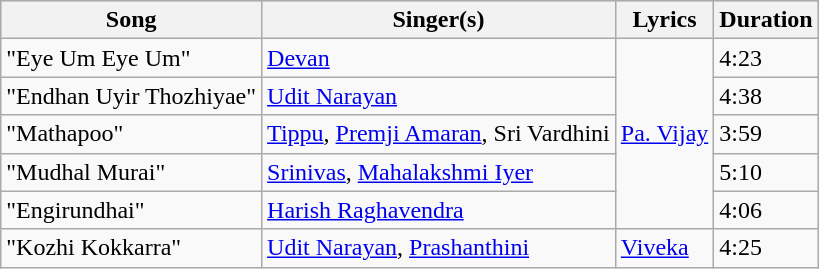<table class="wikitable">
<tr style="background:#ccc; text-align:center;">
<th>Song</th>
<th>Singer(s)</th>
<th>Lyrics</th>
<th>Duration</th>
</tr>
<tr>
<td>"Eye Um Eye Um"</td>
<td><a href='#'>Devan</a></td>
<td rowspan=5><a href='#'>Pa. Vijay</a></td>
<td>4:23</td>
</tr>
<tr>
<td>"Endhan Uyir Thozhiyae"</td>
<td><a href='#'>Udit Narayan</a></td>
<td>4:38</td>
</tr>
<tr>
<td>"Mathapoo"</td>
<td><a href='#'>Tippu</a>, <a href='#'>Premji Amaran</a>, Sri Vardhini</td>
<td>3:59</td>
</tr>
<tr>
<td>"Mudhal Murai"</td>
<td><a href='#'>Srinivas</a>, <a href='#'>Mahalakshmi Iyer</a></td>
<td>5:10</td>
</tr>
<tr>
<td>"Engirundhai"</td>
<td><a href='#'>Harish Raghavendra</a></td>
<td>4:06</td>
</tr>
<tr>
<td>"Kozhi Kokkarra"</td>
<td><a href='#'>Udit Narayan</a>, <a href='#'>Prashanthini</a></td>
<td><a href='#'>Viveka</a></td>
<td>4:25</td>
</tr>
</table>
